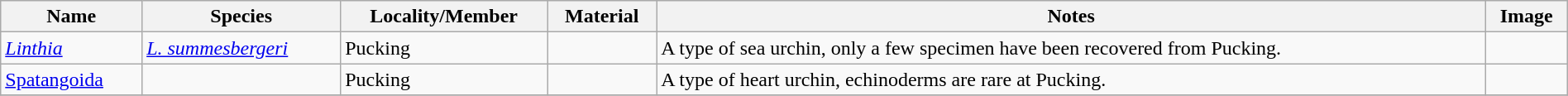<table class="wikitable" align="center" width="100%">
<tr>
<th>Name</th>
<th>Species</th>
<th>Locality/Member</th>
<th>Material</th>
<th>Notes</th>
<th>Image</th>
</tr>
<tr>
<td><em><a href='#'>Linthia</a></em></td>
<td><em><a href='#'>L. summesbergeri</a></em></td>
<td>Pucking</td>
<td></td>
<td>A type of sea urchin, only a few specimen have been recovered from Pucking.</td>
<td></td>
</tr>
<tr>
<td><a href='#'>Spatangoida</a></td>
<td></td>
<td>Pucking</td>
<td></td>
<td>A type of heart urchin, echinoderms are rare at Pucking.</td>
<td></td>
</tr>
<tr>
</tr>
</table>
